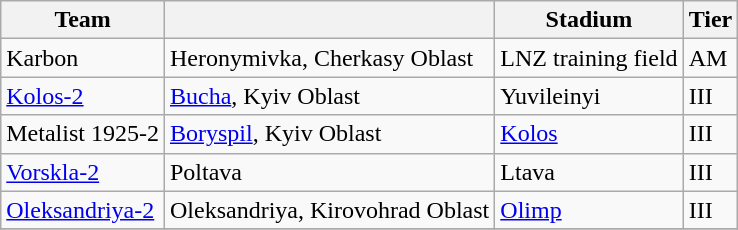<table class="wikitable sortable" style="text-align: left;">
<tr>
<th>Team</th>
<th></th>
<th>Stadium</th>
<th>Tier</th>
</tr>
<tr>
<td>Karbon</td>
<td>Heronymivka, Cherkasy Oblast</td>
<td>LNZ training field</td>
<td>AM</td>
</tr>
<tr>
<td><a href='#'>Kolos-2</a></td>
<td><a href='#'>Bucha</a>, Kyiv Oblast</td>
<td>Yuvileinyi</td>
<td>III</td>
</tr>
<tr>
<td>Metalist 1925-2</td>
<td><a href='#'>Boryspil</a>, Kyiv Oblast</td>
<td><a href='#'>Kolos</a></td>
<td>III</td>
</tr>
<tr>
<td><a href='#'>Vorskla-2</a></td>
<td>Poltava</td>
<td>Ltava</td>
<td>III</td>
</tr>
<tr>
<td><a href='#'>Oleksandriya-2</a></td>
<td>Oleksandriya, Kirovohrad Oblast</td>
<td><a href='#'>Olimp</a></td>
<td>III</td>
</tr>
<tr>
</tr>
</table>
